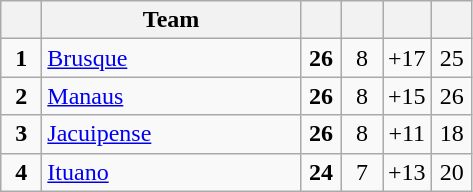<table class="wikitable" style="text-align: center;">
<tr>
<th width=20></th>
<th width=165>Team</th>
<th width=20></th>
<th width=20></th>
<th width=20></th>
<th width=20></th>
</tr>
<tr>
<td><strong>1</strong></td>
<td align=left> <a href='#'>Brusque</a></td>
<td><strong>26</strong></td>
<td>8</td>
<td>+17</td>
<td>25</td>
</tr>
<tr>
<td><strong>2</strong></td>
<td align=left> <a href='#'>Manaus</a></td>
<td><strong>26</strong></td>
<td>8</td>
<td>+15</td>
<td>26</td>
</tr>
<tr>
<td><strong>3</strong></td>
<td align=left> <a href='#'>Jacuipense</a></td>
<td><strong>26</strong></td>
<td>8</td>
<td>+11</td>
<td>18</td>
</tr>
<tr>
<td><strong>4</strong></td>
<td align=left> <a href='#'>Ituano</a></td>
<td><strong>24</strong></td>
<td>7</td>
<td>+13</td>
<td>20</td>
</tr>
</table>
